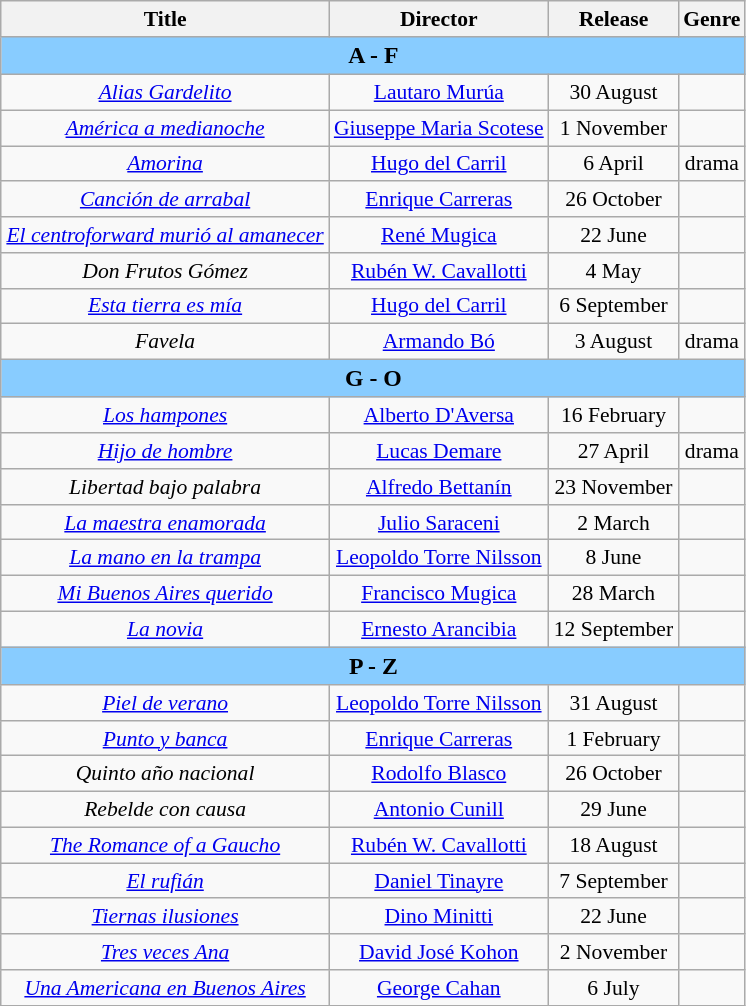<table class="wikitable" style="margin:1em 0 1em 1em; text-align: center; font-size: 90%;">
<tr>
<th scope="col">Title</th>
<th scope="col">Director</th>
<th scope="col">Release</th>
<th scope="col">Genre</th>
</tr>
<tr>
<th colspan="4" style="background-color:#88ccff; font-size:110%;"><strong>A  -  F</strong></th>
</tr>
<tr>
<td><em><a href='#'>Alias Gardelito</a></em></td>
<td><a href='#'>Lautaro Murúa</a></td>
<td>30 August</td>
<td></td>
</tr>
<tr>
<td><em><a href='#'>América a medianoche</a></em></td>
<td><a href='#'>Giuseppe Maria Scotese</a></td>
<td>1 November</td>
<td></td>
</tr>
<tr>
<td><em><a href='#'>Amorina</a></em></td>
<td><a href='#'>Hugo del Carril</a></td>
<td>6 April</td>
<td>drama</td>
</tr>
<tr>
<td><em><a href='#'>Canción de arrabal</a></em></td>
<td><a href='#'>Enrique Carreras</a></td>
<td>26 October</td>
<td></td>
</tr>
<tr>
<td><em> <a href='#'>El centroforward murió al amanecer</a></em></td>
<td><a href='#'>René Mugica</a></td>
<td>22 June</td>
<td></td>
</tr>
<tr>
<td><em>Don Frutos Gómez</em></td>
<td><a href='#'>Rubén W. Cavallotti</a></td>
<td>4 May</td>
<td></td>
</tr>
<tr>
<td><em><a href='#'>Esta tierra es mía</a></em></td>
<td><a href='#'>Hugo del Carril</a></td>
<td>6 September</td>
<td></td>
</tr>
<tr>
<td><em>Favela</em></td>
<td><a href='#'>Armando Bó</a></td>
<td>3 August</td>
<td>drama</td>
</tr>
<tr>
<th colspan="4" style="background-color:#88ccff; font-size:110%;"><strong>G  -  O</strong></th>
</tr>
<tr>
<td><em><a href='#'>Los hampones</a></em></td>
<td><a href='#'>Alberto D'Aversa</a></td>
<td>16 February</td>
<td></td>
</tr>
<tr>
<td><em><a href='#'>Hijo de hombre</a></em></td>
<td><a href='#'>Lucas Demare</a></td>
<td>27 April</td>
<td>drama</td>
</tr>
<tr>
<td><em>Libertad bajo palabra</em></td>
<td><a href='#'>Alfredo Bettanín</a></td>
<td>23 November</td>
<td></td>
</tr>
<tr>
<td><em><a href='#'>La maestra enamorada</a></em></td>
<td><a href='#'>Julio Saraceni</a></td>
<td>2 March</td>
<td></td>
</tr>
<tr>
<td><em><a href='#'>La mano en la trampa</a></em></td>
<td><a href='#'>Leopoldo Torre Nilsson</a></td>
<td>8 June</td>
<td></td>
</tr>
<tr>
<td><em><a href='#'>Mi Buenos Aires querido</a></em></td>
<td><a href='#'>Francisco Mugica</a></td>
<td>28 March</td>
<td></td>
</tr>
<tr>
<td><em><a href='#'>La novia</a></em></td>
<td><a href='#'>Ernesto Arancibia</a></td>
<td>12 September</td>
<td></td>
</tr>
<tr>
<th colspan="4" style="background-color:#88ccff; font-size:110%;"><strong>P  -  Z</strong></th>
</tr>
<tr>
<td><em><a href='#'>Piel de verano</a></em></td>
<td><a href='#'>Leopoldo Torre Nilsson</a></td>
<td>31 August</td>
<td></td>
</tr>
<tr>
<td><em><a href='#'>Punto y banca</a></em></td>
<td><a href='#'>Enrique Carreras</a></td>
<td>1 February</td>
<td></td>
</tr>
<tr>
<td><em>Quinto año nacional</em></td>
<td><a href='#'>Rodolfo Blasco</a></td>
<td>26 October</td>
<td></td>
</tr>
<tr>
<td><em>Rebelde con causa</em></td>
<td><a href='#'>Antonio Cunill</a></td>
<td>29 June</td>
<td></td>
</tr>
<tr>
<td><em><a href='#'>The Romance of a Gaucho</a></em></td>
<td><a href='#'>Rubén W. Cavallotti</a></td>
<td>18 August</td>
<td></td>
</tr>
<tr>
<td><em><a href='#'>El rufián</a></em></td>
<td><a href='#'>Daniel Tinayre</a></td>
<td>7 September</td>
<td></td>
</tr>
<tr>
<td><em><a href='#'>Tiernas ilusiones</a></em></td>
<td><a href='#'>Dino Minitti</a></td>
<td>22 June</td>
<td></td>
</tr>
<tr>
<td><em><a href='#'>Tres veces Ana</a></em></td>
<td><a href='#'>David José Kohon</a></td>
<td>2 November</td>
<td></td>
</tr>
<tr>
<td><em><a href='#'>Una Americana en Buenos Aires</a></em></td>
<td><a href='#'>George Cahan</a></td>
<td>6 July</td>
<td></td>
</tr>
</table>
